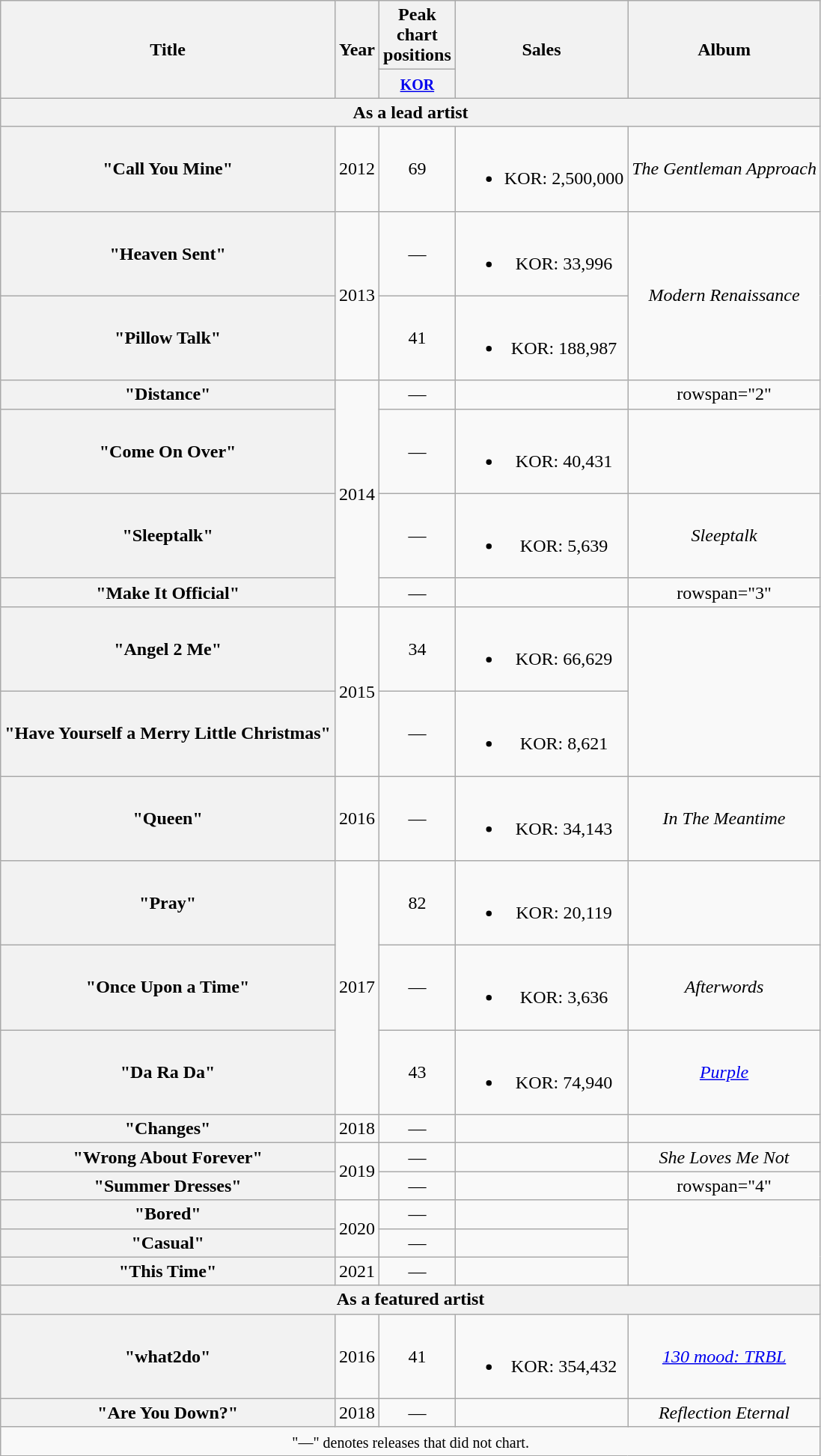<table class="wikitable plainrowheaders" style="text-align:center;">
<tr>
<th scope="col" rowspan="2">Title</th>
<th scope="col" rowspan="2">Year</th>
<th colspan="1" scope="col">Peak chart positions</th>
<th scope="col" rowspan="2">Sales</th>
<th scope="col" rowspan="2">Album</th>
</tr>
<tr>
<th style="width:3em;"><small><a href='#'>KOR</a></small><br></th>
</tr>
<tr>
<th colspan="5">As a lead artist</th>
</tr>
<tr>
<th scope="row">"Call You Mine" </th>
<td>2012</td>
<td>69</td>
<td><br><ul><li>KOR: 2,500,000</li></ul></td>
<td><em>The Gentleman Approach</em></td>
</tr>
<tr>
<th scope="row">"Heaven Sent"</th>
<td rowspan="2">2013</td>
<td>—</td>
<td><br><ul><li>KOR: 33,996</li></ul></td>
<td rowspan="2"><em>Modern Renaissance</em></td>
</tr>
<tr>
<th scope="row">"Pillow Talk"</th>
<td>41</td>
<td><br><ul><li>KOR: 188,987</li></ul></td>
</tr>
<tr>
<th scope="row">"Distance" </th>
<td rowspan="4">2014</td>
<td>—</td>
<td></td>
<td>rowspan="2" </td>
</tr>
<tr>
<th scope="row">"Come On Over" </th>
<td>—</td>
<td><br><ul><li>KOR: 40,431</li></ul></td>
</tr>
<tr>
<th scope="row">"Sleeptalk" </th>
<td>—</td>
<td><br><ul><li>KOR: 5,639</li></ul></td>
<td><em>Sleeptalk</em></td>
</tr>
<tr>
<th scope="row">"Make It Official" </th>
<td>—</td>
<td></td>
<td>rowspan="3" </td>
</tr>
<tr>
<th scope="row">"Angel 2 Me" </th>
<td rowspan="2">2015</td>
<td>34</td>
<td><br><ul><li>KOR: 66,629</li></ul></td>
</tr>
<tr>
<th scope="row">"Have Yourself a Merry Little Christmas"</th>
<td>—</td>
<td><br><ul><li>KOR: 8,621</li></ul></td>
</tr>
<tr>
<th scope="row">"Queen"</th>
<td>2016</td>
<td>—</td>
<td><br><ul><li>KOR: 34,143</li></ul></td>
<td><em>In The Meantime</em></td>
</tr>
<tr>
<th scope="row">"Pray" </th>
<td rowspan="3">2017</td>
<td>82</td>
<td><br><ul><li>KOR: 20,119</li></ul></td>
<td></td>
</tr>
<tr>
<th scope="row">"Once Upon a Time"</th>
<td>—</td>
<td><br><ul><li>KOR: 3,636</li></ul></td>
<td><em>Afterwords</em></td>
</tr>
<tr>
<th scope="row">"Da Ra Da" </th>
<td>43</td>
<td><br><ul><li>KOR: 74,940</li></ul></td>
<td><em><a href='#'>Purple</a></em></td>
</tr>
<tr>
<th scope="row">"Changes"</th>
<td>2018</td>
<td>—</td>
<td></td>
<td></td>
</tr>
<tr>
<th scope="row">"Wrong About Forever"</th>
<td rowspan="2">2019</td>
<td>—</td>
<td></td>
<td><em>She Loves Me Not</em></td>
</tr>
<tr>
<th scope="row">"Summer Dresses"</th>
<td>—</td>
<td></td>
<td>rowspan="4" </td>
</tr>
<tr>
<th scope="row">"Bored"</th>
<td rowspan="2">2020</td>
<td>—</td>
<td></td>
</tr>
<tr>
<th scope="row">"Casual" </th>
<td>—</td>
<td></td>
</tr>
<tr>
<th scope="row">"This Time"</th>
<td>2021</td>
<td>—</td>
<td></td>
</tr>
<tr>
<th colspan="5">As a featured artist</th>
</tr>
<tr>
<th scope="row">"what2do" </th>
<td>2016</td>
<td>41</td>
<td><br><ul><li>KOR: 354,432</li></ul></td>
<td><em><a href='#'>130 mood: TRBL</a></em></td>
</tr>
<tr>
<th scope="row">"Are You Down?" </th>
<td>2018</td>
<td>—</td>
<td></td>
<td><em>Reflection Eternal</em></td>
</tr>
<tr>
<td colspan="5" align="center"><small>"—" denotes releases that did not chart.</small></td>
</tr>
</table>
